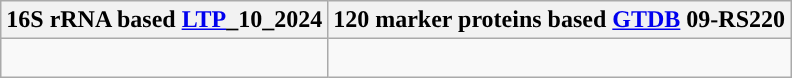<table class="wikitable">
<tr>
<th colspan=1>16S rRNA based <a href='#'>LTP</a>_10_2024</th>
<th colspan=1>120 marker proteins based <a href='#'>GTDB</a> 09-RS220</th>
</tr>
<tr>
<td style="vertical-align:top"><br></td>
<td><br></td>
</tr>
</table>
